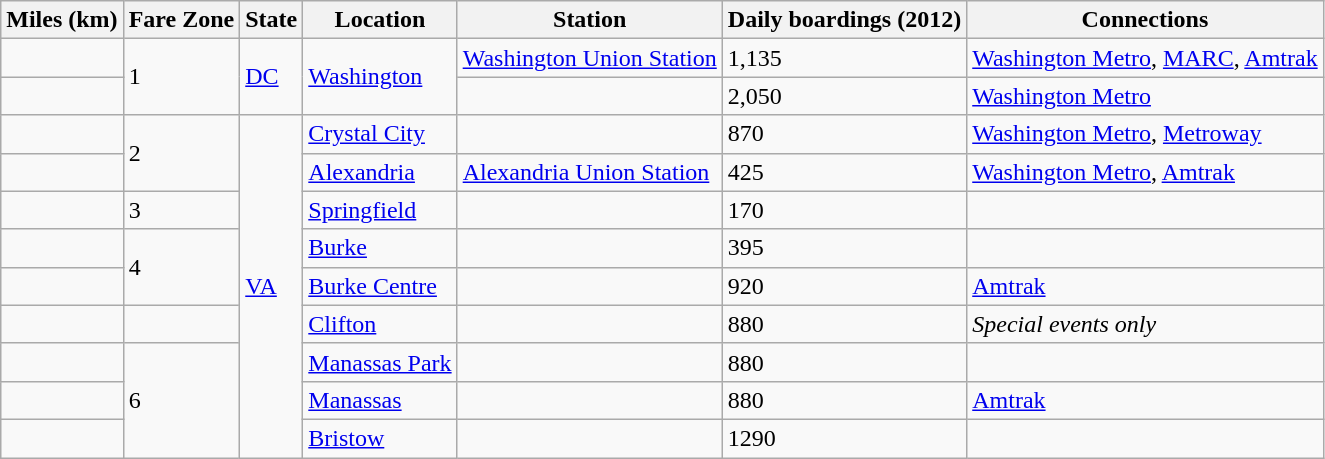<table class="wikitable sortable">
<tr>
<th>Miles (km)</th>
<th>Fare Zone</th>
<th>State</th>
<th>Location</th>
<th>Station</th>
<th>Daily boardings (2012)</th>
<th>Connections</th>
</tr>
<tr>
<td></td>
<td rowspan=2>1</td>
<td rowspan=2><a href='#'>DC</a></td>
<td rowspan=2><a href='#'>Washington</a></td>
<td><a href='#'>Washington Union Station</a></td>
<td>1,135</td>
<td><a href='#'>Washington Metro</a>, <a href='#'>MARC</a>, <a href='#'>Amtrak</a></td>
</tr>
<tr>
<td></td>
<td></td>
<td>2,050</td>
<td><a href='#'>Washington Metro</a></td>
</tr>
<tr>
<td></td>
<td rowspan=2>2</td>
<td rowspan=9><a href='#'>VA</a></td>
<td><a href='#'>Crystal City</a></td>
<td></td>
<td>870</td>
<td><a href='#'>Washington Metro</a>, <a href='#'>Metroway</a></td>
</tr>
<tr>
<td></td>
<td><a href='#'>Alexandria</a></td>
<td><a href='#'>Alexandria Union Station</a></td>
<td>425</td>
<td><a href='#'>Washington Metro</a>, <a href='#'>Amtrak</a></td>
</tr>
<tr>
<td></td>
<td>3</td>
<td><a href='#'>Springfield</a></td>
<td></td>
<td>170</td>
<td></td>
</tr>
<tr>
<td></td>
<td rowspan=2>4</td>
<td><a href='#'>Burke</a></td>
<td></td>
<td>395</td>
<td></td>
</tr>
<tr>
<td></td>
<td><a href='#'>Burke Centre</a></td>
<td></td>
<td>920</td>
<td><a href='#'>Amtrak</a></td>
</tr>
<tr>
<td></td>
<td></td>
<td><a href='#'>Clifton</a></td>
<td></td>
<td>880</td>
<td><em>Special events only</em></td>
</tr>
<tr>
<td></td>
<td rowspan=3>6</td>
<td><a href='#'>Manassas Park</a></td>
<td></td>
<td>880</td>
<td></td>
</tr>
<tr>
<td></td>
<td><a href='#'>Manassas</a></td>
<td></td>
<td>880</td>
<td><a href='#'>Amtrak</a></td>
</tr>
<tr>
<td></td>
<td><a href='#'>Bristow</a></td>
<td></td>
<td>1290</td>
<td></td>
</tr>
</table>
